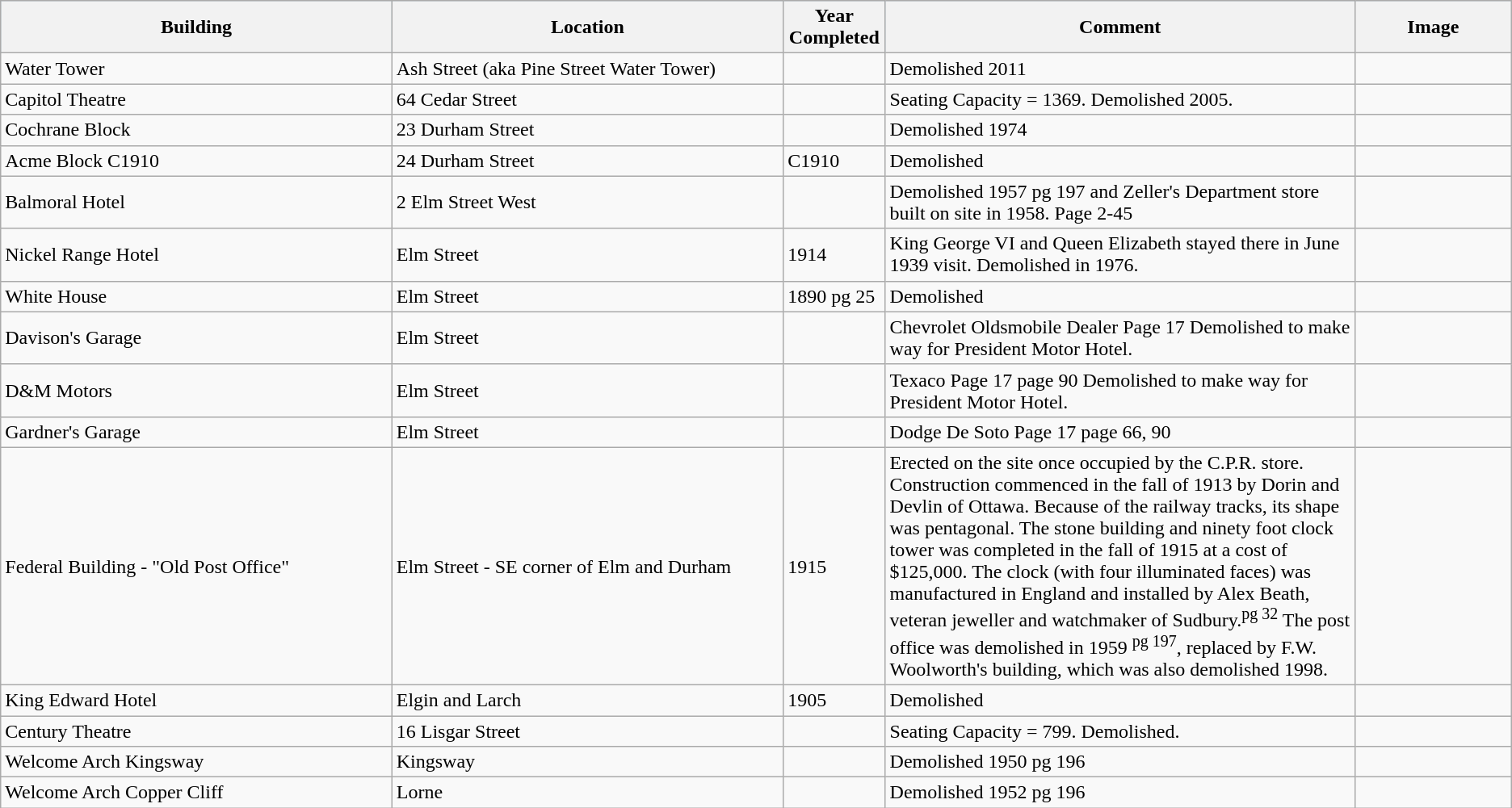<table class="wikitable">
<tr style="background:lightblue;">
<th width=25%>Building</th>
<th width=25%>Location</th>
<th width=5%>Year Completed</th>
<th width=30%>Comment</th>
<th width=10%>Image</th>
</tr>
<tr>
<td>Water Tower</td>
<td>Ash Street (aka Pine Street Water Tower)</td>
<td></td>
<td>Demolished 2011</td>
<td></td>
</tr>
<tr>
<td>Capitol Theatre</td>
<td>64 Cedar Street</td>
<td></td>
<td>Seating Capacity = 1369. Demolished 2005.</td>
<td></td>
</tr>
<tr>
<td>Cochrane Block </td>
<td>23 Durham Street</td>
<td></td>
<td>Demolished 1974</td>
<td></td>
</tr>
<tr>
<td>Acme Block  C1910</td>
<td>24 Durham Street</td>
<td>C1910</td>
<td>Demolished</td>
<td></td>
</tr>
<tr>
<td>Balmoral Hotel </td>
<td>2 Elm Street West</td>
<td></td>
<td>Demolished 1957  pg 197 and Zeller's Department store built on site in 1958. Page 2-45</td>
<td></td>
</tr>
<tr>
<td>Nickel Range Hotel </td>
<td>Elm Street</td>
<td>1914</td>
<td>King George VI and Queen Elizabeth stayed there in June 1939 visit. Demolished in 1976.</td>
<td></td>
</tr>
<tr>
<td>White House </td>
<td>Elm Street</td>
<td>1890  pg 25</td>
<td>Demolished</td>
<td></td>
</tr>
<tr>
<td>Davison's Garage</td>
<td>Elm Street</td>
<td></td>
<td>Chevrolet Oldsmobile Dealer  Page 17 Demolished to make way for President Motor Hotel.</td>
<td></td>
</tr>
<tr>
<td>D&M Motors</td>
<td>Elm Street</td>
<td></td>
<td>Texaco  Page 17  page 90 Demolished to make way for President Motor Hotel.</td>
<td></td>
</tr>
<tr>
<td>Gardner's Garage</td>
<td>Elm Street</td>
<td></td>
<td>Dodge De Soto  Page 17  page 66, 90</td>
<td></td>
</tr>
<tr>
<td>Federal Building - "Old Post Office"</td>
<td>Elm Street - SE corner of Elm and Durham</td>
<td>1915</td>
<td>Erected on the site once occupied by the C.P.R. store. Construction commenced in the fall of 1913 by Dorin and Devlin of Ottawa. Because of the railway tracks, its shape was pentagonal. The stone building and ninety foot clock tower was completed in the fall of 1915 at a cost of $125,000.  The clock (with four illuminated faces) was manufactured in England and installed by Alex Beath, veteran jeweller and watchmaker of Sudbury.<sup>pg 32</sup> The post office was demolished in 1959 <sup>pg 197</sup>, replaced by F.W. Woolworth's building, which was also demolished 1998.</td>
<td></td>
</tr>
<tr>
<td>King Edward Hotel</td>
<td>Elgin and Larch</td>
<td>1905</td>
<td>Demolished</td>
<td></td>
</tr>
<tr>
<td>Century Theatre</td>
<td>16 Lisgar Street</td>
<td></td>
<td>Seating Capacity = 799. Demolished.</td>
<td></td>
</tr>
<tr>
<td>Welcome Arch Kingsway</td>
<td>Kingsway</td>
<td></td>
<td>Demolished 1950  pg 196</td>
<td></td>
</tr>
<tr>
<td>Welcome Arch Copper Cliff</td>
<td>Lorne</td>
<td></td>
<td>Demolished 1952  pg 196</td>
<td></td>
</tr>
</table>
